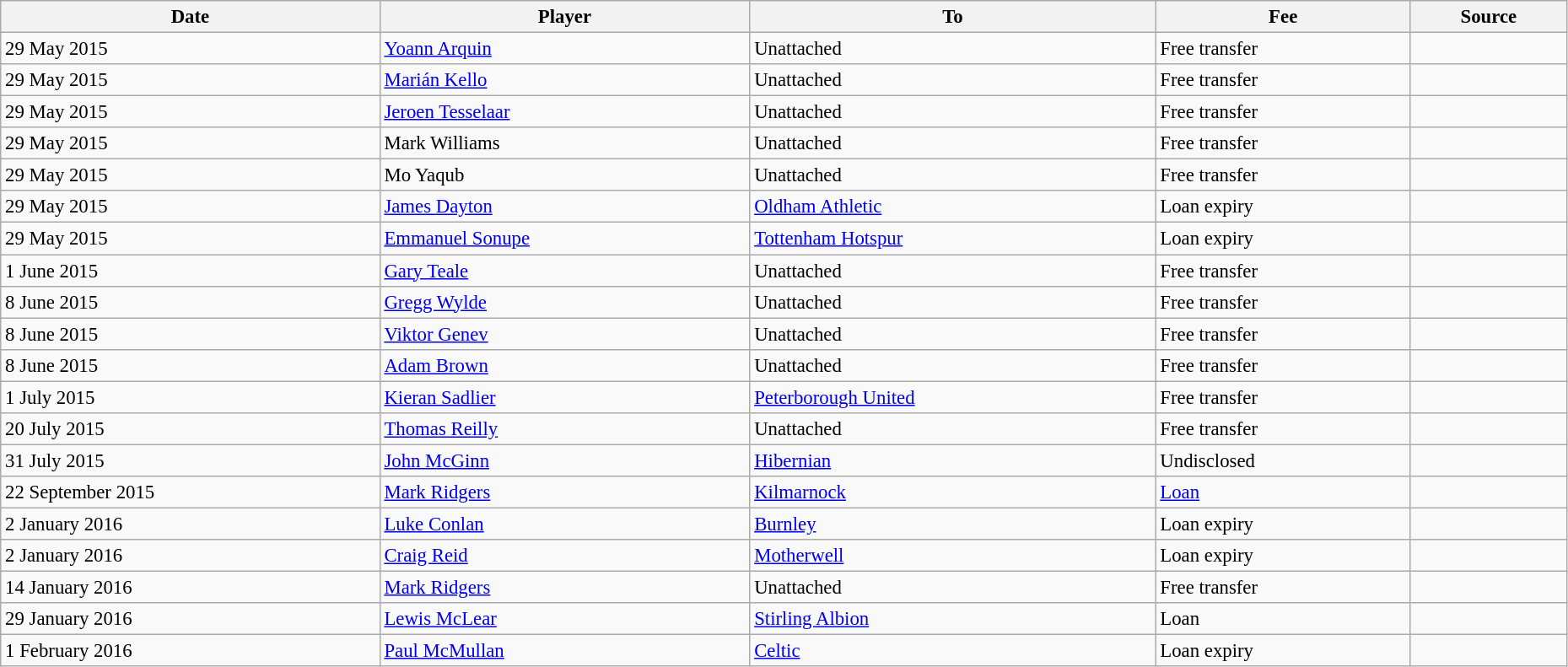<table class="wikitable sortable" style="text-align:center; font-size:95%;width:98%; text-align:left">
<tr>
<th>Date</th>
<th>Player</th>
<th>To</th>
<th>Fee</th>
<th>Source</th>
</tr>
<tr>
<td>29 May 2015</td>
<td> <a href='#'>Yoann Arquin</a></td>
<td>Unattached</td>
<td>Free transfer</td>
<td></td>
</tr>
<tr>
<td>29 May 2015</td>
<td> <a href='#'>Marián Kello</a></td>
<td>Unattached</td>
<td>Free transfer</td>
<td></td>
</tr>
<tr>
<td>29 May 2015</td>
<td> <a href='#'>Jeroen Tesselaar</a></td>
<td>Unattached</td>
<td>Free transfer</td>
<td></td>
</tr>
<tr>
<td>29 May 2015</td>
<td> Mark Williams</td>
<td>Unattached</td>
<td>Free transfer</td>
<td></td>
</tr>
<tr>
<td>29 May 2015</td>
<td> Mo Yaqub</td>
<td>Unattached</td>
<td>Free transfer</td>
<td></td>
</tr>
<tr>
<td>29 May 2015</td>
<td> <a href='#'>James Dayton</a></td>
<td> <a href='#'>Oldham Athletic</a></td>
<td>Loan expiry</td>
<td></td>
</tr>
<tr>
<td>29 May 2015</td>
<td> <a href='#'>Emmanuel Sonupe</a></td>
<td> <a href='#'>Tottenham Hotspur</a></td>
<td>Loan expiry</td>
<td></td>
</tr>
<tr>
<td>1 June 2015</td>
<td> <a href='#'>Gary Teale</a></td>
<td>Unattached</td>
<td>Free transfer</td>
<td></td>
</tr>
<tr>
<td>8 June 2015</td>
<td> <a href='#'>Gregg Wylde</a></td>
<td>Unattached</td>
<td>Free transfer</td>
<td></td>
</tr>
<tr>
<td>8 June 2015</td>
<td> <a href='#'>Viktor Genev</a></td>
<td>Unattached</td>
<td>Free transfer</td>
<td></td>
</tr>
<tr>
<td>8 June 2015</td>
<td> <a href='#'>Adam Brown</a></td>
<td>Unattached</td>
<td>Free transfer</td>
<td></td>
</tr>
<tr>
<td>1 July 2015</td>
<td> <a href='#'>Kieran Sadlier</a></td>
<td> <a href='#'>Peterborough United</a></td>
<td>Free transfer</td>
<td></td>
</tr>
<tr>
<td>20 July 2015</td>
<td> <a href='#'>Thomas Reilly</a></td>
<td>Unattached</td>
<td>Free transfer</td>
<td></td>
</tr>
<tr>
<td>31 July 2015</td>
<td> <a href='#'>John McGinn</a></td>
<td> <a href='#'>Hibernian</a></td>
<td>Undisclosed</td>
<td></td>
</tr>
<tr>
<td>22 September 2015</td>
<td> <a href='#'>Mark Ridgers</a></td>
<td> <a href='#'>Kilmarnock</a></td>
<td><a href='#'>Loan</a></td>
<td></td>
</tr>
<tr>
<td>2 January 2016</td>
<td> <a href='#'>Luke Conlan</a></td>
<td> <a href='#'>Burnley</a></td>
<td>Loan expiry</td>
<td></td>
</tr>
<tr>
<td>2 January 2016</td>
<td> <a href='#'>Craig Reid</a></td>
<td> <a href='#'>Motherwell</a></td>
<td>Loan expiry</td>
<td></td>
</tr>
<tr>
<td>14 January 2016</td>
<td> <a href='#'>Mark Ridgers</a></td>
<td>Unattached</td>
<td>Free transfer</td>
<td></td>
</tr>
<tr>
<td>29 January 2016</td>
<td> <a href='#'>Lewis McLear</a></td>
<td> <a href='#'>Stirling Albion</a></td>
<td>Loan</td>
<td></td>
</tr>
<tr>
<td>1 February 2016</td>
<td> <a href='#'>Paul McMullan</a></td>
<td> <a href='#'>Celtic</a></td>
<td>Loan expiry</td>
<td></td>
</tr>
</table>
